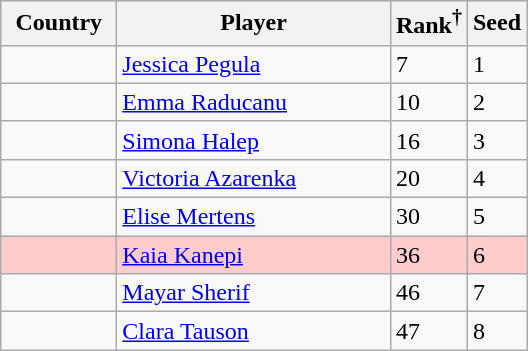<table class="sortable wikitable nowrap">
<tr>
<th width="70">Country</th>
<th width="175">Player</th>
<th>Rank<sup>†</sup></th>
<th>Seed</th>
</tr>
<tr>
<td></td>
<td><a href='#'>Jessica Pegula</a></td>
<td>7</td>
<td>1</td>
</tr>
<tr>
<td></td>
<td><a href='#'>Emma Raducanu</a></td>
<td>10</td>
<td>2</td>
</tr>
<tr>
<td></td>
<td><a href='#'>Simona Halep</a></td>
<td>16</td>
<td>3</td>
</tr>
<tr>
<td></td>
<td><a href='#'>Victoria Azarenka</a></td>
<td>20</td>
<td>4</td>
</tr>
<tr>
<td></td>
<td><a href='#'>Elise Mertens</a></td>
<td>30</td>
<td>5</td>
</tr>
<tr bgcolor=#fcc>
<td></td>
<td><a href='#'>Kaia Kanepi</a></td>
<td>36</td>
<td>6</td>
</tr>
<tr>
<td></td>
<td><a href='#'>Mayar Sherif</a></td>
<td>46</td>
<td>7</td>
</tr>
<tr>
<td></td>
<td><a href='#'>Clara Tauson</a></td>
<td>47</td>
<td>8</td>
</tr>
</table>
